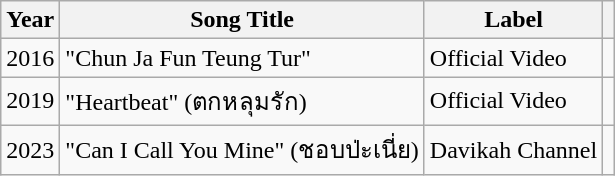<table class="wikitable sortable plainrowheaders">
<tr>
<th scope="col">Year</th>
<th scope="col">Song Title</th>
<th scope="col" class="unsortable">Label</th>
<th scope="col" class="unsortable"></th>
</tr>
<tr>
<td>2016</td>
<td>"Chun Ja Fun Teung Tur"</td>
<td>Official Video</td>
<td><br></td>
</tr>
<tr>
<td>2019</td>
<td>"Heartbeat" (ตกหลุมรัก)</td>
<td>Official Video</td>
<td><br></td>
</tr>
<tr>
<td>2023</td>
<td>"Can I Call You Mine" (ชอบป่ะเนี่ย)</td>
<td>Davikah Channel</td>
<td><br></td>
</tr>
</table>
